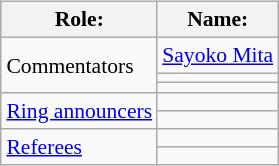<table class=wikitable style="font-size:90%; margin: 0.5em 0 0.5em 1em; float: right; clear: right;">
<tr>
<th>Role:</th>
<th>Name:</th>
</tr>
<tr>
<td rowspan=3>Commentators</td>
<td><a href='#'>Sayoko Mita</a></td>
</tr>
<tr>
<td></td>
</tr>
<tr>
<td></td>
</tr>
<tr>
<td rowspan=2><a href='#'>Ring announcers</a></td>
<td></td>
</tr>
<tr>
<td></td>
</tr>
<tr>
<td rowspan=2><a href='#'>Referees</a></td>
<td></td>
</tr>
<tr>
<td></td>
</tr>
</table>
